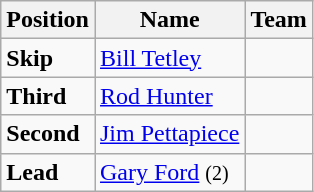<table class="wikitable">
<tr>
<th><strong>Position</strong></th>
<th><strong>Name</strong></th>
<th><strong>Team</strong></th>
</tr>
<tr>
<td><strong>Skip</strong></td>
<td><a href='#'>Bill Tetley</a></td>
<td></td>
</tr>
<tr>
<td><strong>Third</strong></td>
<td><a href='#'>Rod Hunter</a></td>
<td></td>
</tr>
<tr>
<td><strong>Second</strong></td>
<td><a href='#'>Jim Pettapiece</a></td>
<td></td>
</tr>
<tr>
<td><strong>Lead</strong></td>
<td><a href='#'>Gary Ford</a> <small>(2)</small></td>
<td></td>
</tr>
</table>
